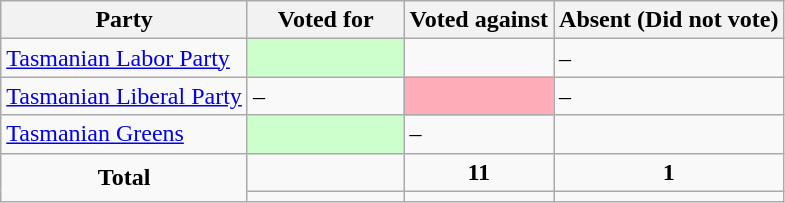<table class="wikitable">
<tr>
<th>Party</th>
<th style="width:20%;">Voted for</th>
<th>Voted against</th>
<th>Absent (Did not vote)</th>
</tr>
<tr>
<td> <a href='#'>Tasmanian Labor Party</a></td>
<td style="background-color:#CCFFCC;"></td>
<td></td>
<td>–</td>
</tr>
<tr>
<td> <a href='#'>Tasmanian Liberal Party</a></td>
<td>–</td>
<td style="background-color:#FFAEB9;"></td>
<td>–</td>
</tr>
<tr>
<td> <a href='#'>Tasmanian Greens</a></td>
<td style="background-color:#CCFFCC;"></td>
<td>–</td>
<td></td>
</tr>
<tr>
<td style="text-align:center;" rowspan="2"><strong>Total</strong></td>
<td></td>
<td style="text-align:center;"><strong>11</strong></td>
<td style="text-align:center;"><strong>1</strong></td>
</tr>
<tr>
<td style="text-align:center;"></td>
<td style="text-align:center;"></td>
<td style="text-align:center;"></td>
</tr>
</table>
